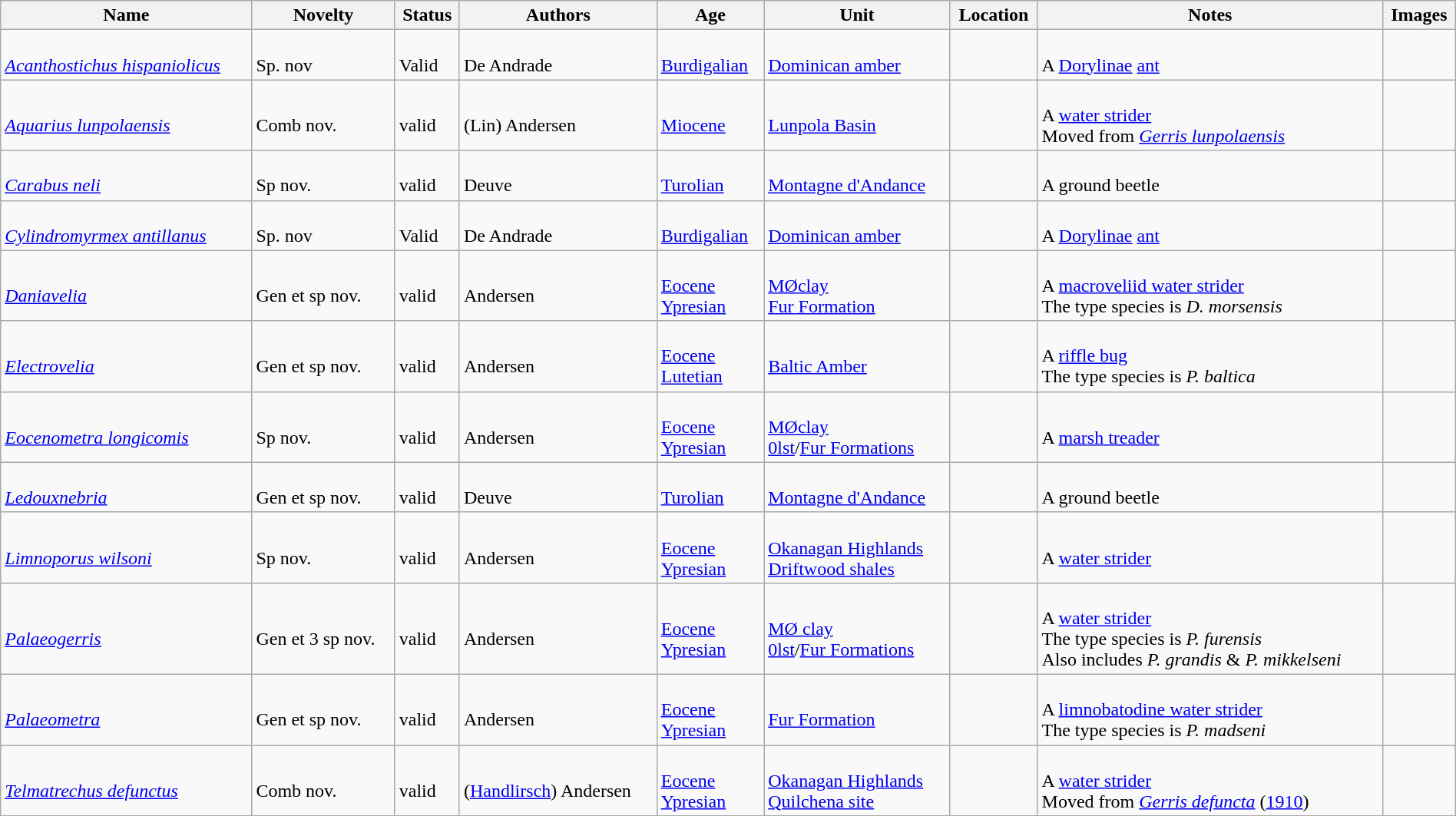<table class="wikitable sortable" align="center" width="100%">
<tr>
<th>Name</th>
<th>Novelty</th>
<th>Status</th>
<th>Authors</th>
<th>Age</th>
<th>Unit</th>
<th>Location</th>
<th>Notes</th>
<th>Images</th>
</tr>
<tr>
<td><br><em><a href='#'>Acanthostichus hispaniolicus</a></em></td>
<td><br>Sp. nov</td>
<td><br>Valid</td>
<td><br>De Andrade</td>
<td><br><a href='#'>Burdigalian</a></td>
<td><br><a href='#'>Dominican amber</a></td>
<td><br></td>
<td><br>A <a href='#'>Dorylinae</a> <a href='#'>ant</a></td>
<td><br></td>
</tr>
<tr>
<td><br><em><a href='#'>Aquarius lunpolaensis</a></em></td>
<td><br>Comb nov.</td>
<td><br>valid</td>
<td><br>(Lin) Andersen</td>
<td><br><a href='#'>Miocene</a></td>
<td><br><a href='#'>Lunpola Basin</a></td>
<td><br></td>
<td><br>A <a href='#'>water strider</a><br> Moved from <em><a href='#'>Gerris lunpolaensis</a></em></td>
<td></td>
</tr>
<tr>
<td><br><em><a href='#'>Carabus neli</a></em></td>
<td><br>Sp nov.</td>
<td><br>valid</td>
<td><br>Deuve</td>
<td><br><a href='#'>Turolian</a></td>
<td><br><a href='#'>Montagne d'Andance</a></td>
<td><br></td>
<td><br>A ground beetle</td>
<td><br></td>
</tr>
<tr>
<td><br><em><a href='#'>Cylindromyrmex antillanus</a></em></td>
<td><br>Sp. nov</td>
<td><br>Valid</td>
<td><br>De Andrade</td>
<td><br><a href='#'>Burdigalian</a></td>
<td><br><a href='#'>Dominican amber</a></td>
<td><br></td>
<td><br>A <a href='#'>Dorylinae</a> <a href='#'>ant</a></td>
<td><br></td>
</tr>
<tr>
<td><br><em><a href='#'>Daniavelia</a></em></td>
<td><br>Gen et sp nov.</td>
<td><br>valid</td>
<td><br>Andersen</td>
<td><br><a href='#'>Eocene</a><br><a href='#'>Ypresian</a></td>
<td><br><a href='#'>MØclay</a><br><a href='#'>Fur Formation</a></td>
<td><br></td>
<td><br>A <a href='#'>macroveliid water strider</a><br> The type species is <em>D. morsensis</em></td>
<td></td>
</tr>
<tr>
<td><br><em><a href='#'>Electrovelia</a></em></td>
<td><br>Gen et sp nov.</td>
<td><br>valid</td>
<td><br>Andersen</td>
<td><br><a href='#'>Eocene</a><br><a href='#'>Lutetian</a></td>
<td><br><a href='#'>Baltic Amber</a></td>
<td><br></td>
<td><br>A <a href='#'>riffle bug</a><br>The type species is <em>P. baltica</em></td>
<td></td>
</tr>
<tr>
<td><br><em><a href='#'>Eocenometra longicomis</a></em></td>
<td><br>Sp nov.</td>
<td><br>valid</td>
<td><br>Andersen</td>
<td><br><a href='#'>Eocene</a><br><a href='#'>Ypresian</a></td>
<td><br><a href='#'>MØclay</a><br><a href='#'>0lst</a>/<a href='#'>Fur Formations</a></td>
<td><br></td>
<td><br>A <a href='#'>marsh treader</a></td>
<td></td>
</tr>
<tr>
<td><br><em><a href='#'>Ledouxnebria</a></em></td>
<td><br>Gen et sp nov.</td>
<td><br>valid</td>
<td><br>Deuve</td>
<td><br><a href='#'>Turolian</a></td>
<td><br><a href='#'>Montagne d'Andance</a></td>
<td><br></td>
<td><br>A ground beetle</td>
<td><br></td>
</tr>
<tr>
<td><br><em><a href='#'>Limnoporus wilsoni</a></em></td>
<td><br>Sp nov.</td>
<td><br>valid</td>
<td><br>Andersen</td>
<td><br><a href='#'>Eocene</a><br><a href='#'>Ypresian</a></td>
<td><br><a href='#'>Okanagan Highlands</a><br><a href='#'>Driftwood shales</a></td>
<td><br><br></td>
<td><br>A <a href='#'>water strider</a></td>
<td></td>
</tr>
<tr>
<td><br><em><a href='#'>Palaeogerris</a></em></td>
<td><br>Gen et 3 sp nov.</td>
<td><br>valid</td>
<td><br>Andersen</td>
<td><br><a href='#'>Eocene</a><br><a href='#'>Ypresian</a></td>
<td><br><a href='#'>MØ clay</a><br><a href='#'>0lst</a>/<a href='#'>Fur Formations</a></td>
<td><br></td>
<td><br>A <a href='#'>water strider</a><br>The type species is <em>P. furensis</em><br> Also includes <em>P. grandis</em> & <em>P. mikkelseni</em></td>
<td></td>
</tr>
<tr>
<td><br><em><a href='#'>Palaeometra</a></em></td>
<td><br>Gen et sp nov.</td>
<td><br>valid</td>
<td><br>Andersen</td>
<td><br><a href='#'>Eocene</a><br><a href='#'>Ypresian</a></td>
<td><br><a href='#'>Fur Formation</a></td>
<td><br></td>
<td><br>A <a href='#'>limnobatodine water strider</a><br>The type species is <em>P. madseni</em></td>
<td></td>
</tr>
<tr>
<td><br><em><a href='#'>Telmatrechus defunctus</a></em></td>
<td><br>Comb nov.</td>
<td><br>valid</td>
<td><br>(<a href='#'>Handlirsch</a>) Andersen</td>
<td><br><a href='#'>Eocene</a><br><a href='#'>Ypresian</a></td>
<td><br><a href='#'>Okanagan Highlands</a><br><a href='#'>Quilchena site</a></td>
<td><br><br></td>
<td><br>A <a href='#'>water strider</a><br> Moved from <em><a href='#'>Gerris defuncta</a></em> (<a href='#'>1910</a>)</td>
<td></td>
</tr>
<tr>
</tr>
</table>
